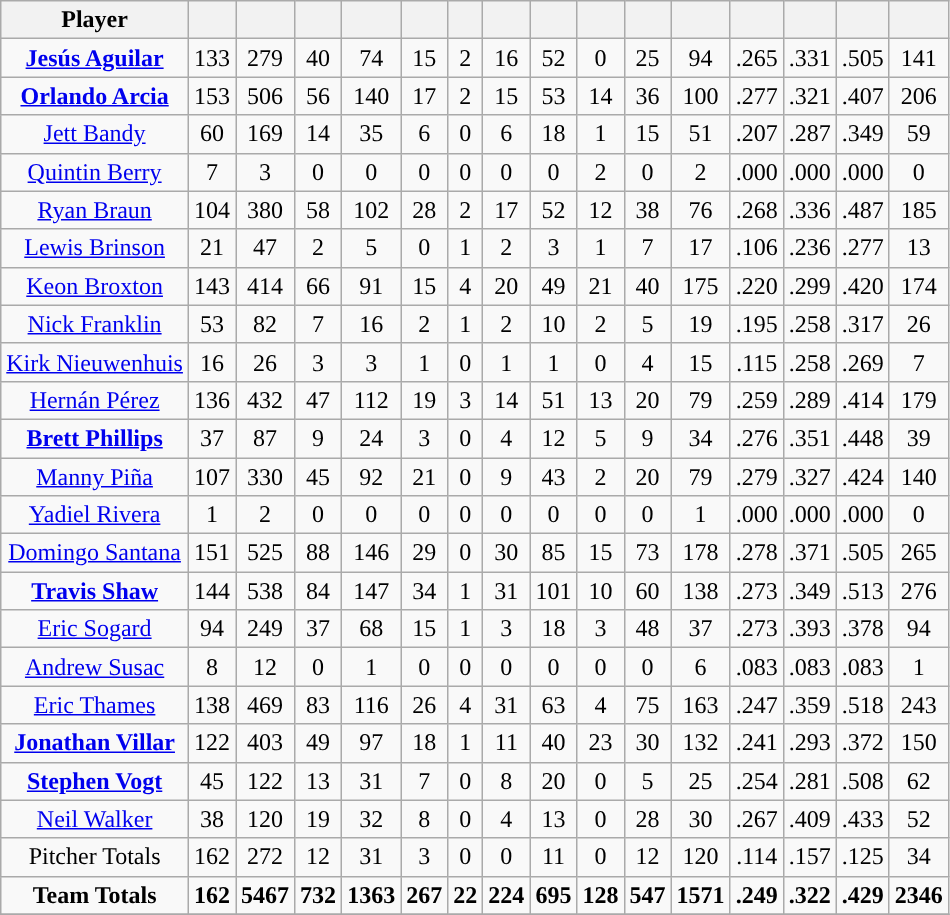<table class="wikitable sortable" style="text-align:center;">
<tr>
<th>Player</th>
<th></th>
<th></th>
<th></th>
<th></th>
<th></th>
<th></th>
<th></th>
<th></th>
<th></th>
<th></th>
<th></th>
<th></th>
<th></th>
<th></th>
<th></th>
</tr>
<tr>
<td><strong><a href='#'>Jesús Aguilar</a></strong></td>
<td>133</td>
<td>279</td>
<td>40</td>
<td>74</td>
<td>15</td>
<td>2</td>
<td>16</td>
<td>52</td>
<td>0</td>
<td>25</td>
<td>94</td>
<td>.265</td>
<td>.331</td>
<td>.505</td>
<td>141</td>
</tr>
<tr>
<td><strong><a href='#'>Orlando Arcia</a></strong></td>
<td>153</td>
<td>506</td>
<td>56</td>
<td>140</td>
<td>17</td>
<td>2</td>
<td>15</td>
<td>53</td>
<td>14</td>
<td>36</td>
<td>100</td>
<td>.277</td>
<td>.321</td>
<td>.407</td>
<td>206</td>
</tr>
<tr>
<td><a href='#'>Jett Bandy</a></td>
<td>60</td>
<td>169</td>
<td>14</td>
<td>35</td>
<td>6</td>
<td>0</td>
<td>6</td>
<td>18</td>
<td>1</td>
<td>15</td>
<td>51</td>
<td>.207</td>
<td>.287</td>
<td>.349</td>
<td>59</td>
</tr>
<tr>
<td><a href='#'>Quintin Berry</a></td>
<td>7</td>
<td>3</td>
<td>0</td>
<td>0</td>
<td>0</td>
<td>0</td>
<td>0</td>
<td>0</td>
<td>2</td>
<td>0</td>
<td>2</td>
<td>.000</td>
<td>.000</td>
<td>.000</td>
<td>0</td>
</tr>
<tr>
<td><a href='#'>Ryan Braun</a></td>
<td>104</td>
<td>380</td>
<td>58</td>
<td>102</td>
<td>28</td>
<td>2</td>
<td>17</td>
<td>52</td>
<td>12</td>
<td>38</td>
<td>76</td>
<td>.268</td>
<td>.336</td>
<td>.487</td>
<td>185</td>
</tr>
<tr>
<td><a href='#'>Lewis Brinson</a></td>
<td>21</td>
<td>47</td>
<td>2</td>
<td>5</td>
<td>0</td>
<td>1</td>
<td>2</td>
<td>3</td>
<td>1</td>
<td>7</td>
<td>17</td>
<td>.106</td>
<td>.236</td>
<td>.277</td>
<td>13</td>
</tr>
<tr>
<td><a href='#'>Keon Broxton</a></td>
<td>143</td>
<td>414</td>
<td>66</td>
<td>91</td>
<td>15</td>
<td>4</td>
<td>20</td>
<td>49</td>
<td>21</td>
<td>40</td>
<td>175</td>
<td>.220</td>
<td>.299</td>
<td>.420</td>
<td>174</td>
</tr>
<tr>
<td><a href='#'>Nick Franklin</a></td>
<td>53</td>
<td>82</td>
<td>7</td>
<td>16</td>
<td>2</td>
<td>1</td>
<td>2</td>
<td>10</td>
<td>2</td>
<td>5</td>
<td>19</td>
<td>.195</td>
<td>.258</td>
<td>.317</td>
<td>26</td>
</tr>
<tr>
<td><a href='#'>Kirk Nieuwenhuis</a></td>
<td>16</td>
<td>26</td>
<td>3</td>
<td>3</td>
<td>1</td>
<td>0</td>
<td>1</td>
<td>1</td>
<td>0</td>
<td>4</td>
<td>15</td>
<td>.115</td>
<td>.258</td>
<td>.269</td>
<td>7</td>
</tr>
<tr>
<td><a href='#'>Hernán Pérez</a></td>
<td>136</td>
<td>432</td>
<td>47</td>
<td>112</td>
<td>19</td>
<td>3</td>
<td>14</td>
<td>51</td>
<td>13</td>
<td>20</td>
<td>79</td>
<td>.259</td>
<td>.289</td>
<td>.414</td>
<td>179</td>
</tr>
<tr>
<td><strong><a href='#'>Brett Phillips</a></strong></td>
<td>37</td>
<td>87</td>
<td>9</td>
<td>24</td>
<td>3</td>
<td>0</td>
<td>4</td>
<td>12</td>
<td>5</td>
<td>9</td>
<td>34</td>
<td>.276</td>
<td>.351</td>
<td>.448</td>
<td>39</td>
</tr>
<tr>
<td><a href='#'>Manny Piña</a></td>
<td>107</td>
<td>330</td>
<td>45</td>
<td>92</td>
<td>21</td>
<td>0</td>
<td>9</td>
<td>43</td>
<td>2</td>
<td>20</td>
<td>79</td>
<td>.279</td>
<td>.327</td>
<td>.424</td>
<td>140</td>
</tr>
<tr>
<td><a href='#'>Yadiel Rivera</a></td>
<td>1</td>
<td>2</td>
<td>0</td>
<td>0</td>
<td>0</td>
<td>0</td>
<td>0</td>
<td>0</td>
<td>0</td>
<td>0</td>
<td>1</td>
<td>.000</td>
<td>.000</td>
<td>.000</td>
<td>0</td>
</tr>
<tr>
<td><a href='#'>Domingo Santana</a></td>
<td>151</td>
<td>525</td>
<td>88</td>
<td>146</td>
<td>29</td>
<td>0</td>
<td>30</td>
<td>85</td>
<td>15</td>
<td>73</td>
<td>178</td>
<td>.278</td>
<td>.371</td>
<td>.505</td>
<td>265</td>
</tr>
<tr>
<td><strong><a href='#'>Travis Shaw</a></strong></td>
<td>144</td>
<td>538</td>
<td>84</td>
<td>147</td>
<td>34</td>
<td>1</td>
<td>31</td>
<td>101</td>
<td>10</td>
<td>60</td>
<td>138</td>
<td>.273</td>
<td>.349</td>
<td>.513</td>
<td>276</td>
</tr>
<tr>
<td><a href='#'>Eric Sogard</a></td>
<td>94</td>
<td>249</td>
<td>37</td>
<td>68</td>
<td>15</td>
<td>1</td>
<td>3</td>
<td>18</td>
<td>3</td>
<td>48</td>
<td>37</td>
<td>.273</td>
<td>.393</td>
<td>.378</td>
<td>94</td>
</tr>
<tr>
<td><a href='#'>Andrew Susac</a></td>
<td>8</td>
<td>12</td>
<td>0</td>
<td>1</td>
<td>0</td>
<td>0</td>
<td>0</td>
<td>0</td>
<td>0</td>
<td>0</td>
<td>6</td>
<td>.083</td>
<td>.083</td>
<td>.083</td>
<td>1</td>
</tr>
<tr>
<td><a href='#'>Eric Thames</a></td>
<td>138</td>
<td>469</td>
<td>83</td>
<td>116</td>
<td>26</td>
<td>4</td>
<td>31</td>
<td>63</td>
<td>4</td>
<td>75</td>
<td>163</td>
<td>.247</td>
<td>.359</td>
<td>.518</td>
<td>243</td>
</tr>
<tr>
<td><strong><a href='#'>Jonathan Villar</a></strong></td>
<td>122</td>
<td>403</td>
<td>49</td>
<td>97</td>
<td>18</td>
<td>1</td>
<td>11</td>
<td>40</td>
<td>23</td>
<td>30</td>
<td>132</td>
<td>.241</td>
<td>.293</td>
<td>.372</td>
<td>150</td>
</tr>
<tr>
<td><strong><a href='#'>Stephen Vogt</a></strong></td>
<td>45</td>
<td>122</td>
<td>13</td>
<td>31</td>
<td>7</td>
<td>0</td>
<td>8</td>
<td>20</td>
<td>0</td>
<td>5</td>
<td>25</td>
<td>.254</td>
<td>.281</td>
<td>.508</td>
<td>62</td>
</tr>
<tr>
<td><a href='#'>Neil Walker</a></td>
<td>38</td>
<td>120</td>
<td>19</td>
<td>32</td>
<td>8</td>
<td>0</td>
<td>4</td>
<td>13</td>
<td>0</td>
<td>28</td>
<td>30</td>
<td>.267</td>
<td>.409</td>
<td>.433</td>
<td>52</td>
</tr>
<tr>
<td>Pitcher Totals</td>
<td>162</td>
<td>272</td>
<td>12</td>
<td>31</td>
<td>3</td>
<td>0</td>
<td>0</td>
<td>11</td>
<td>0</td>
<td>12</td>
<td>120</td>
<td>.114</td>
<td>.157</td>
<td>.125</td>
<td>34</td>
</tr>
<tr>
<td><strong>Team Totals</strong></td>
<td><strong>162</strong></td>
<td><strong>5467</strong></td>
<td><strong>732</strong></td>
<td><strong>1363</strong></td>
<td><strong>267</strong></td>
<td><strong>22</strong></td>
<td><strong>224</strong></td>
<td><strong>695</strong></td>
<td><strong>128</strong></td>
<td><strong>547</strong></td>
<td><strong>1571</strong></td>
<td><strong>.249</strong></td>
<td><strong>.322</strong></td>
<td><strong>.429</strong></td>
<td><strong>2346</strong></td>
</tr>
<tr class="sortbottom|}">
</tr>
</table>
